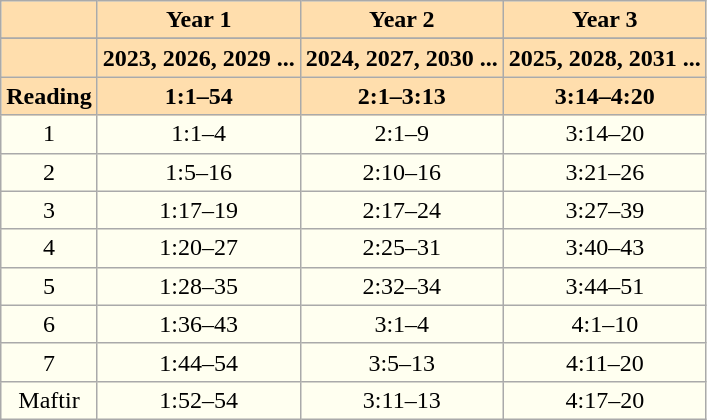<table class="wikitable" style="background:Ivory; text-align:center">
<tr>
<th style="background:Navajowhite;"></th>
<th style="background:Navajowhite;">Year 1</th>
<th style="background:Navajowhite;">Year 2</th>
<th style="background:Navajowhite;">Year 3</th>
</tr>
<tr>
</tr>
<tr>
<th style="background:Navajowhite;"></th>
<th style="background:Navajowhite;">2023, 2026, 2029 ...</th>
<th style="background:Navajowhite;">2024, 2027, 2030 ...</th>
<th style="background:Navajowhite;">2025, 2028, 2031 ...</th>
</tr>
<tr>
<th style="background:Navajowhite;">Reading</th>
<th style="background:Navajowhite;">1:1–54</th>
<th style="background:Navajowhite;">2:1–3:13</th>
<th style="background:Navajowhite;">3:14–4:20</th>
</tr>
<tr>
<td>1</td>
<td>1:1–4</td>
<td>2:1–9</td>
<td>3:14–20</td>
</tr>
<tr>
<td>2</td>
<td>1:5–16</td>
<td>2:10–16</td>
<td>3:21–26</td>
</tr>
<tr>
<td>3</td>
<td>1:17–19</td>
<td>2:17–24</td>
<td>3:27–39</td>
</tr>
<tr>
<td>4</td>
<td>1:20–27</td>
<td>2:25–31</td>
<td>3:40–43</td>
</tr>
<tr>
<td>5</td>
<td>1:28–35</td>
<td>2:32–34</td>
<td>3:44–51</td>
</tr>
<tr>
<td>6</td>
<td>1:36–43</td>
<td>3:1–4</td>
<td>4:1–10</td>
</tr>
<tr>
<td>7</td>
<td>1:44–54</td>
<td>3:5–13</td>
<td>4:11–20</td>
</tr>
<tr>
<td>Maftir</td>
<td>1:52–54</td>
<td>3:11–13</td>
<td>4:17–20</td>
</tr>
</table>
